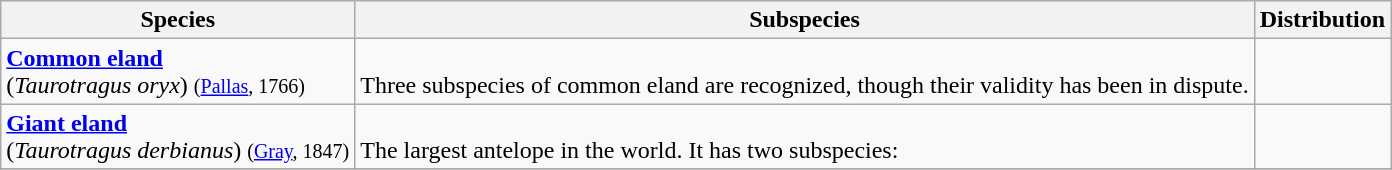<table class="wikitable">
<tr>
<th>Species</th>
<th>Subspecies</th>
<th>Distribution</th>
</tr>
<tr>
<td><strong><a href='#'>Common eland</a></strong><br> (<em>Taurotragus oryx</em>) <small>(<a href='#'>Pallas</a>, 1766)</small><br></td>
<td><br>Three subspecies of common eland are recognized, though their validity has been in dispute.</td>
<td></td>
</tr>
<tr>
<td><strong><a href='#'>Giant eland</a></strong><br> (<em>Taurotragus derbianus</em>) <small>(<a href='#'>Gray</a>, 1847)</small><br></td>
<td><br>The largest antelope in the world. It has two subspecies:</td>
<td></td>
</tr>
<tr>
</tr>
</table>
